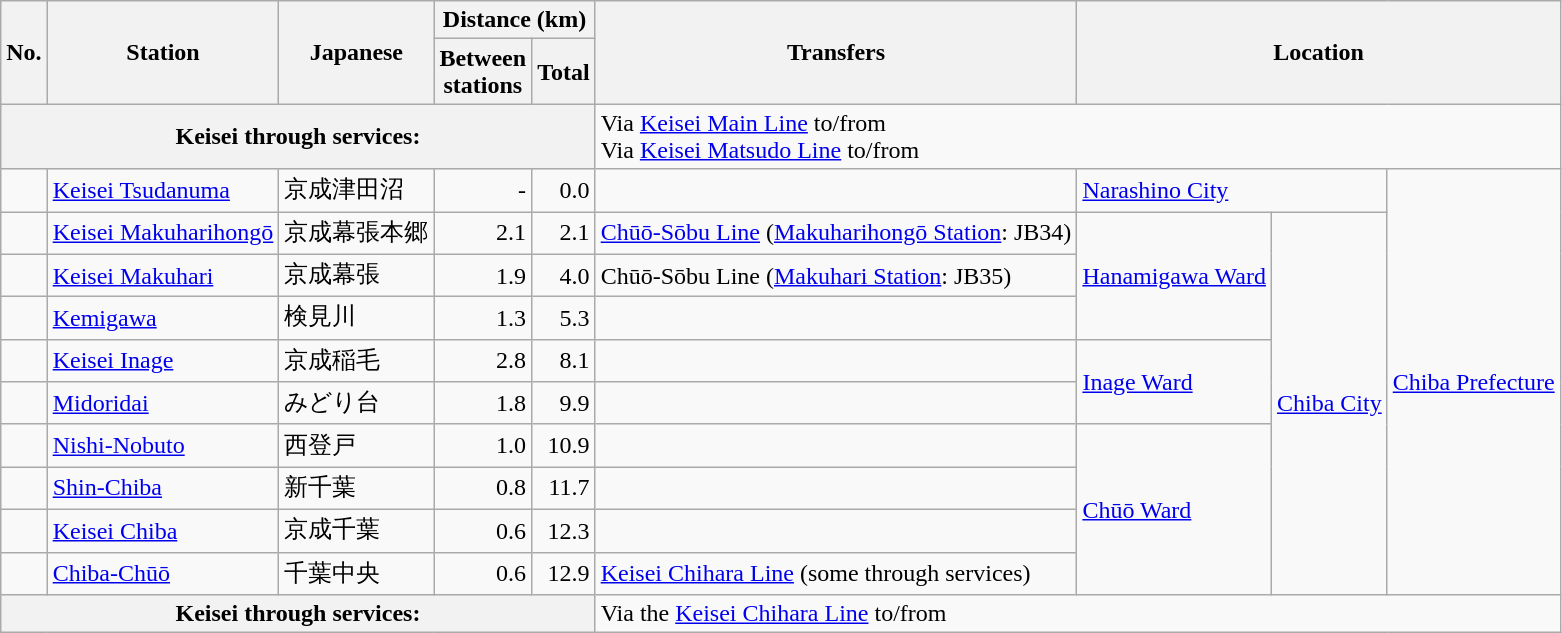<table class=wikitable>
<tr>
<th rowspan="2">No.</th>
<th rowspan="2">Station</th>
<th rowspan="2">Japanese</th>
<th colspan="2">Distance (km)</th>
<th rowspan="2">Transfers</th>
<th rowspan="2" colspan="3">Location</th>
</tr>
<tr>
<th>Between<br>stations</th>
<th>Total</th>
</tr>
<tr>
<th colspan="5">Keisei through services:</th>
<td colspan="4">Via <a href='#'>Keisei Main Line</a> to/from <br>Via <a href='#'>Keisei Matsudo Line</a> to/from </td>
</tr>
<tr>
<td></td>
<td><a href='#'>Keisei Tsudanuma</a></td>
<td>京成津田沼</td>
<td align="right">-</td>
<td align="right">0.0</td>
<td style="white-space:nowrap;"></td>
<td colspan=2><a href='#'>Narashino City</a></td>
<td rowspan=10><a href='#'>Chiba Prefecture</a></td>
</tr>
<tr>
<td></td>
<td><a href='#'>Keisei Makuharihongō</a></td>
<td>京成幕張本郷</td>
<td align="right">2.1</td>
<td align="right">2.1</td>
<td> <a href='#'>Chūō-Sōbu Line</a> (<a href='#'>Makuharihongō Station</a>: JB34)</td>
<td rowspan=3><a href='#'>Hanamigawa Ward</a></td>
<td rowspan=9><a href='#'>Chiba City</a></td>
</tr>
<tr>
<td></td>
<td><a href='#'>Keisei Makuhari</a></td>
<td>京成幕張</td>
<td align="right">1.9</td>
<td align="right">4.0</td>
<td> Chūō-Sōbu Line (<a href='#'>Makuhari Station</a>: JB35)</td>
</tr>
<tr>
<td></td>
<td><a href='#'>Kemigawa</a></td>
<td>検見川</td>
<td align="right">1.3</td>
<td align="right">5.3</td>
<td></td>
</tr>
<tr>
<td></td>
<td><a href='#'>Keisei Inage</a></td>
<td>京成稲毛</td>
<td align="right">2.8</td>
<td align="right">8.1</td>
<td></td>
<td rowspan=2><a href='#'>Inage Ward</a></td>
</tr>
<tr>
<td></td>
<td><a href='#'>Midoridai</a></td>
<td>みどり台</td>
<td align="right">1.8</td>
<td align="right">9.9</td>
<td></td>
</tr>
<tr>
<td></td>
<td><a href='#'>Nishi-Nobuto</a></td>
<td>西登戸</td>
<td align="right">1.0</td>
<td align="right">10.9</td>
<td></td>
<td rowspan=4><a href='#'>Chūō Ward</a></td>
</tr>
<tr>
<td></td>
<td><a href='#'>Shin-Chiba</a></td>
<td>新千葉</td>
<td align="right">0.8</td>
<td align="right">11.7</td>
<td></td>
</tr>
<tr>
<td></td>
<td><a href='#'>Keisei Chiba</a></td>
<td>京成千葉</td>
<td align="right">0.6</td>
<td align="right">12.3</td>
<td></td>
</tr>
<tr>
<td></td>
<td><a href='#'>Chiba-Chūō</a></td>
<td>千葉中央</td>
<td align="right">0.6</td>
<td align="right">12.9</td>
<td> <a href='#'>Keisei Chihara Line</a> (some through services)</td>
</tr>
<tr>
<th colspan="5">Keisei through services:</th>
<td colspan="4">Via the <a href='#'>Keisei Chihara Line</a> to/from </td>
</tr>
</table>
